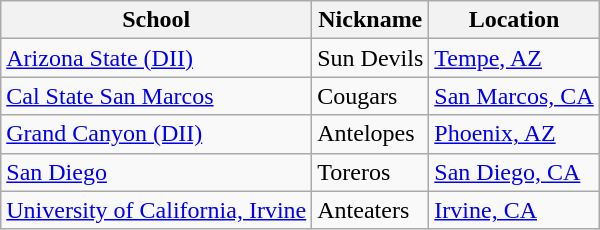<table class="wikitable sortable">
<tr>
<th>School</th>
<th>Nickname</th>
<th>Location</th>
</tr>
<tr>
<td><a href='#'>Arizona State (DII)</a></td>
<td>Sun Devils</td>
<td><a href='#'>Tempe, AZ</a></td>
</tr>
<tr>
<td><a href='#'>Cal State San Marcos</a></td>
<td>Cougars</td>
<td><a href='#'>San Marcos, CA</a></td>
</tr>
<tr>
<td><a href='#'>Grand Canyon (DII)</a></td>
<td>Antelopes</td>
<td><a href='#'>Phoenix, AZ</a></td>
</tr>
<tr>
<td><a href='#'>San Diego</a></td>
<td>Toreros</td>
<td><a href='#'>San Diego, CA</a></td>
</tr>
<tr>
<td><a href='#'>University of California, Irvine</a></td>
<td>Anteaters</td>
<td><a href='#'>Irvine, CA</a></td>
</tr>
</table>
